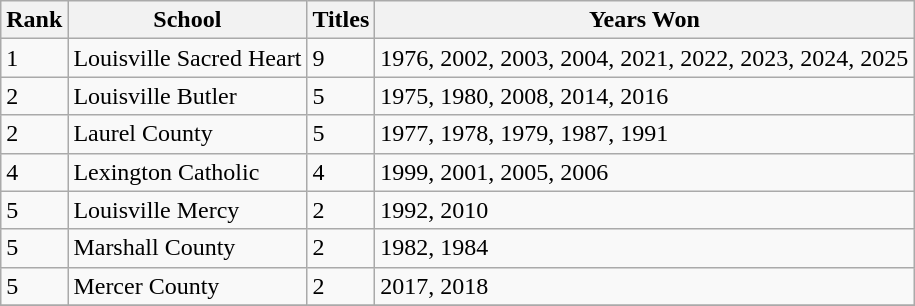<table class="wikitable">
<tr>
<th>Rank</th>
<th>School</th>
<th>Titles</th>
<th>Years Won</th>
</tr>
<tr>
<td>1</td>
<td>Louisville Sacred Heart</td>
<td>9</td>
<td>1976, 2002, 2003, 2004, 2021, 2022, 2023, 2024, 2025</td>
</tr>
<tr>
<td>2</td>
<td>Louisville Butler</td>
<td>5</td>
<td>1975, 1980, 2008, 2014, 2016</td>
</tr>
<tr>
<td>2</td>
<td>Laurel County</td>
<td>5</td>
<td>1977, 1978, 1979, 1987, 1991</td>
</tr>
<tr>
<td>4</td>
<td>Lexington Catholic</td>
<td>4</td>
<td>1999, 2001, 2005, 2006</td>
</tr>
<tr>
<td>5</td>
<td>Louisville Mercy</td>
<td>2</td>
<td>1992, 2010</td>
</tr>
<tr>
<td>5</td>
<td>Marshall County</td>
<td>2</td>
<td>1982, 1984</td>
</tr>
<tr>
<td>5</td>
<td>Mercer County</td>
<td>2</td>
<td>2017, 2018</td>
</tr>
<tr>
</tr>
</table>
